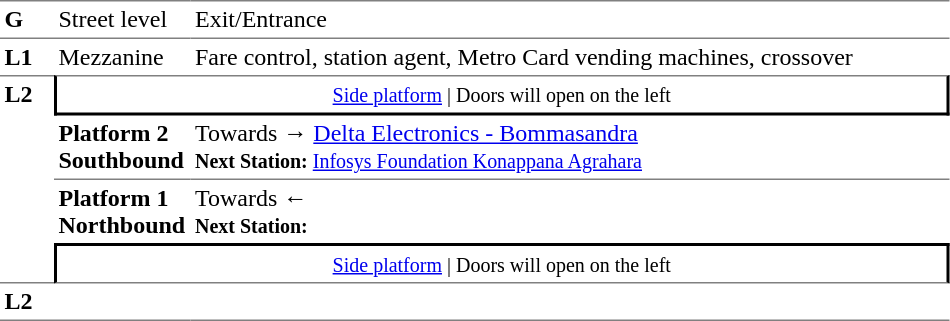<table table border=0 cellspacing=0 cellpadding=3>
<tr>
<td style="border-bottom:solid 1px gray;border-top:solid 1px gray;" width=30 valign=top><strong>G</strong></td>
<td style="border-top:solid 1px gray;border-bottom:solid 1px gray;" width=85 valign=top>Street level</td>
<td style="border-top:solid 1px gray;border-bottom:solid 1px gray;" width=500 valign=top>Exit/Entrance</td>
</tr>
<tr>
<td valign=top><strong>L1</strong></td>
<td valign=top>Mezzanine</td>
<td valign=top>Fare control, station agent, Metro Card vending machines, crossover<br></td>
</tr>
<tr>
<td style="border-top:solid 1px gray;border-bottom:solid 1px gray;" width=30 rowspan=4 valign=top><strong>L2</strong></td>
<td style="border-top:solid 1px gray;border-right:solid 2px black;border-left:solid 2px black;border-bottom:solid 2px black;text-align:center;" colspan=2><small><a href='#'>Side platform</a> | Doors will open on the left </small></td>
</tr>
<tr>
<td style="border-bottom:solid 1px gray;" width=85><span><strong>Platform 2</strong><br><strong>Southbound</strong></span></td>
<td style="border-bottom:solid 1px gray;" width=500>Towards → <a href='#'>Delta Electronics - Bommasandra</a><br><small><strong>Next Station:</strong> <a href='#'>Infosys Foundation Konappana Agrahara</a></small></td>
</tr>
<tr>
<td><span><strong>Platform 1</strong><br><strong>Northbound</strong></span></td>
<td>Towards ← <br><small><strong>Next Station:</strong> </small></td>
</tr>
<tr>
<td style="border-top:solid 2px black;border-right:solid 2px black;border-left:solid 2px black;border-bottom:solid 1px gray;" colspan=2  align=center><small><a href='#'>Side platform</a> | Doors will open on the left </small></td>
</tr>
<tr>
<td style="border-bottom:solid 1px gray;" width=30 rowspan=2 valign=top><strong>L2</strong></td>
<td style="border-bottom:solid 1px gray;" width=85></td>
<td style="border-bottom:solid 1px gray;" width=500></td>
</tr>
<tr>
</tr>
</table>
